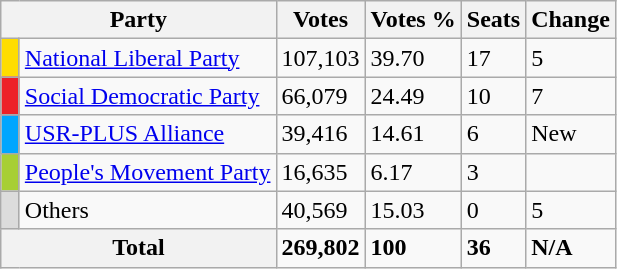<table class="wikitable">
<tr>
<th colspan="2">Party</th>
<th>Votes</th>
<th>Votes %</th>
<th>Seats</th>
<th>Change</th>
</tr>
<tr>
<td style="background:#ffdd00;" width="5"></td>
<td><a href='#'>National Liberal Party</a></td>
<td>107,103</td>
<td>39.70</td>
<td>17</td>
<td>5</td>
</tr>
<tr>
<td style="background:#ed2128;" width="5"></td>
<td><a href='#'>Social Democratic Party</a></td>
<td>66,079</td>
<td>24.49</td>
<td>10</td>
<td>7</td>
</tr>
<tr>
<td style="background:#00a6ff;" width="5"></td>
<td><a href='#'>USR-PLUS Alliance</a></td>
<td>39,416</td>
<td>14.61</td>
<td>6</td>
<td>New</td>
</tr>
<tr>
<td style="background:#a7cf35;" width="5"></td>
<td><a href='#'>People's Movement Party</a></td>
<td>16,635</td>
<td>6.17</td>
<td>3</td>
<td></td>
</tr>
<tr>
<td style="background:#dcdcdc;" width="5"></td>
<td>Others</td>
<td>40,569</td>
<td>15.03</td>
<td>0</td>
<td>5</td>
</tr>
<tr>
<th colspan="2">Total</th>
<td><strong>269,802</strong></td>
<td><strong>100</strong></td>
<td><strong>36</strong></td>
<td><strong>N/A</strong></td>
</tr>
</table>
